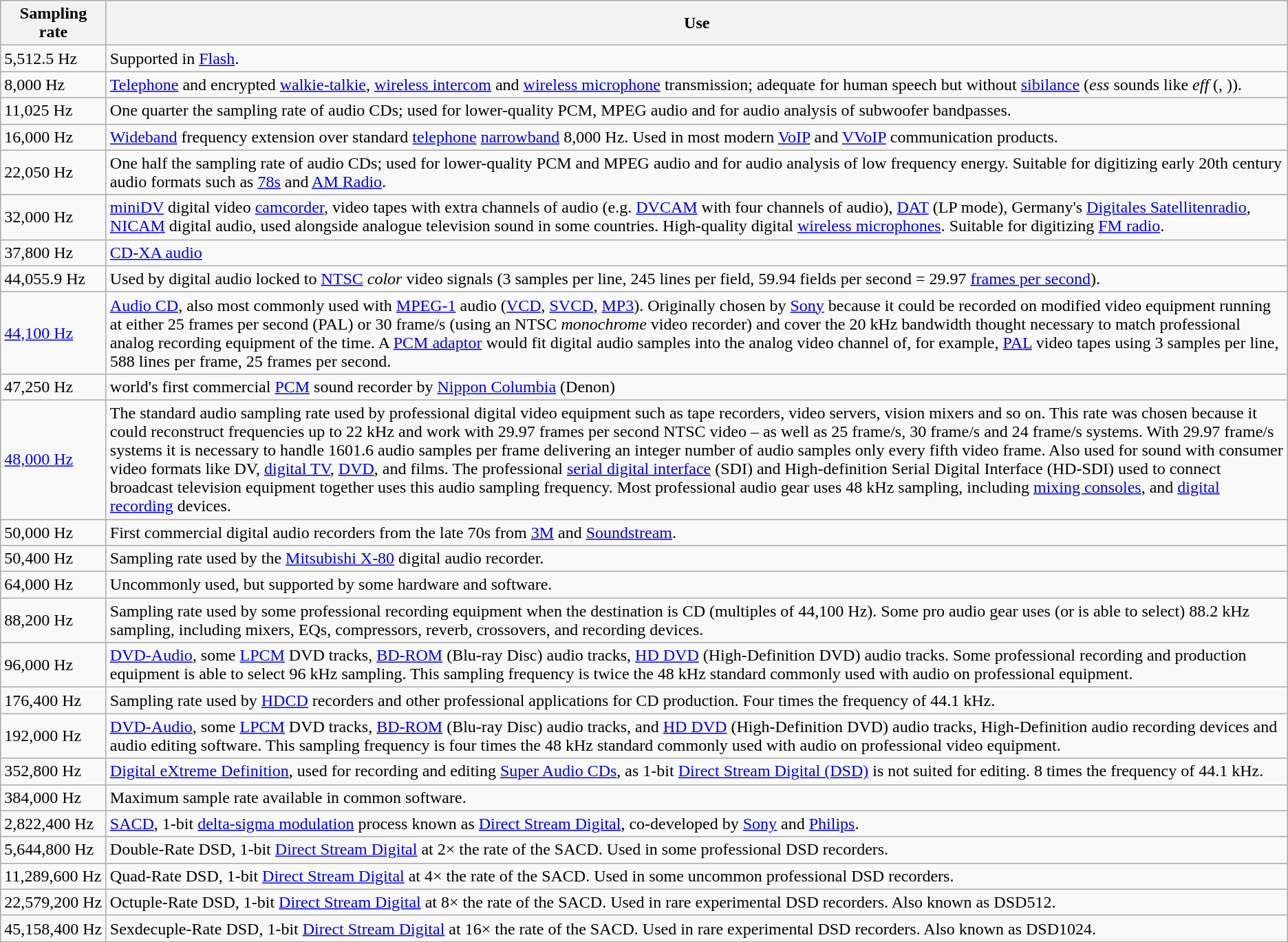<table class="wikitable">
<tr>
<th>Sampling rate</th>
<th>Use</th>
</tr>
<tr>
<td>5,512.5 Hz</td>
<td>Supported in <a href='#'>Flash</a>.</td>
</tr>
<tr>
<td>8,000 Hz</td>
<td><a href='#'>Telephone</a> and encrypted <a href='#'>walkie-talkie</a>, <a href='#'>wireless intercom</a> and <a href='#'>wireless microphone</a> transmission; adequate for human speech but without <a href='#'>sibilance</a> (<em>ess</em> sounds like <em>eff</em> (, )).</td>
</tr>
<tr>
<td>11,025 Hz</td>
<td>One quarter the sampling rate of audio CDs; used for lower-quality PCM, MPEG audio and for audio analysis of subwoofer bandpasses.</td>
</tr>
<tr>
<td>16,000 Hz</td>
<td><a href='#'>Wideband</a> frequency extension over standard <a href='#'>telephone</a> <a href='#'>narrowband</a> 8,000 Hz. Used in most modern <a href='#'>VoIP</a> and <a href='#'>VVoIP</a> communication products.</td>
</tr>
<tr>
<td>22,050 Hz</td>
<td>One half the sampling rate of audio CDs; used for lower-quality PCM and MPEG audio and for audio analysis of low frequency energy. Suitable for digitizing early 20th century audio formats such as <a href='#'>78s</a> and <a href='#'>AM Radio</a>.</td>
</tr>
<tr>
<td>32,000 Hz</td>
<td><a href='#'>miniDV</a> digital video <a href='#'>camcorder</a>, video tapes with extra channels of audio (e.g. <a href='#'>DVCAM</a> with four channels of audio), <a href='#'>DAT</a> (LP mode), Germany's <a href='#'>Digitales Satellitenradio</a>, <a href='#'>NICAM</a> digital audio, used alongside analogue television sound in some countries. High-quality digital <a href='#'>wireless microphones</a>. Suitable for digitizing <a href='#'>FM radio</a>.</td>
</tr>
<tr>
<td>37,800 Hz</td>
<td><a href='#'>CD-XA audio</a></td>
</tr>
<tr>
<td>44,055.9 Hz</td>
<td>Used by digital audio locked to <a href='#'>NTSC</a> <em>color</em> video signals (3 samples per line, 245 lines per field, 59.94 fields per second = 29.97 <a href='#'>frames per second</a>).</td>
</tr>
<tr>
<td><a href='#'>44,100&nbsp;Hz</a></td>
<td><a href='#'>Audio CD</a>, also most commonly used with <a href='#'>MPEG-1</a> audio (<a href='#'>VCD</a>, <a href='#'>SVCD</a>, <a href='#'>MP3</a>). Originally chosen by <a href='#'>Sony</a> because it could be recorded on modified video equipment running at either 25 frames per second (PAL) or 30 frame/s (using an NTSC <em>monochrome</em> video recorder) and cover the 20 kHz bandwidth thought necessary to match professional analog recording equipment of the time. A <a href='#'>PCM adaptor</a> would fit digital audio samples into the analog video channel of, for example, <a href='#'>PAL</a> video tapes using 3 samples per line, 588 lines per frame, 25 frames per second.</td>
</tr>
<tr>
<td>47,250 Hz</td>
<td>world's first commercial <a href='#'>PCM</a> sound recorder by <a href='#'>Nippon Columbia</a> (Denon)</td>
</tr>
<tr>
<td><a href='#'>48,000&nbsp;Hz</a></td>
<td>The standard audio sampling rate used by professional digital video equipment such as tape recorders, video servers, vision mixers and so on. This rate was chosen because it could reconstruct frequencies up to 22 kHz and work with 29.97 frames per second NTSC video – as well as 25 frame/s, 30 frame/s and 24 frame/s systems. With 29.97 frame/s systems it is necessary to handle 1601.6 audio samples per frame delivering an integer number of audio samples only every fifth video frame. Also used for sound with consumer video formats like DV, <a href='#'>digital TV</a>, <a href='#'>DVD</a>, and films. The professional <a href='#'>serial digital interface</a> (SDI) and High-definition Serial Digital Interface (HD-SDI) used to connect broadcast television equipment together uses this audio sampling frequency. Most professional audio gear uses 48 kHz sampling, including <a href='#'>mixing consoles</a>, and <a href='#'>digital recording</a> devices.</td>
</tr>
<tr>
<td>50,000 Hz</td>
<td>First commercial digital audio recorders from the late 70s from <a href='#'>3M</a> and <a href='#'>Soundstream</a>.</td>
</tr>
<tr>
<td>50,400 Hz</td>
<td>Sampling rate used by the <a href='#'>Mitsubishi X-80</a> digital audio recorder.</td>
</tr>
<tr>
<td>64,000 Hz</td>
<td>Uncommonly used, but supported by some hardware and software.</td>
</tr>
<tr>
<td>88,200 Hz</td>
<td>Sampling rate used by some professional recording equipment when the destination is CD (multiples of 44,100 Hz). Some pro audio gear uses (or is able to select) 88.2 kHz sampling, including mixers, EQs, compressors, reverb, crossovers, and recording devices.</td>
</tr>
<tr>
<td>96,000 Hz</td>
<td><a href='#'>DVD-Audio</a>, some <a href='#'>LPCM</a> DVD tracks, <a href='#'>BD-ROM</a> (Blu-ray Disc) audio tracks, <a href='#'>HD DVD</a> (High-Definition DVD) audio tracks. Some professional recording and production equipment is able to select 96 kHz sampling. This sampling frequency is twice the 48 kHz standard commonly used with audio on professional equipment.</td>
</tr>
<tr>
<td>176,400 Hz</td>
<td>Sampling rate used by <a href='#'>HDCD</a> recorders and other professional applications for CD production. Four times the frequency of 44.1 kHz.</td>
</tr>
<tr>
<td>192,000 Hz</td>
<td><a href='#'>DVD-Audio</a>, some <a href='#'>LPCM</a> DVD tracks, <a href='#'>BD-ROM</a> (Blu-ray Disc) audio tracks, and <a href='#'>HD DVD</a> (High-Definition DVD) audio tracks, High-Definition audio recording devices and audio editing software. This sampling frequency is four times the 48 kHz standard commonly used with audio on professional video equipment.</td>
</tr>
<tr>
<td>352,800 Hz</td>
<td><a href='#'>Digital eXtreme Definition</a>, used for recording and editing <a href='#'>Super Audio CDs</a>, as 1-bit <a href='#'>Direct Stream Digital (DSD)</a> is not suited for editing. 8 times the frequency of 44.1 kHz.</td>
</tr>
<tr>
<td>384,000 Hz</td>
<td>Maximum sample rate available in common software.</td>
</tr>
<tr>
<td>2,822,400 Hz</td>
<td><a href='#'>SACD</a>, 1-bit <a href='#'>delta-sigma modulation</a> process known as <a href='#'>Direct Stream Digital</a>, co-developed by <a href='#'>Sony</a> and <a href='#'>Philips</a>.</td>
</tr>
<tr>
<td>5,644,800 Hz</td>
<td>Double-Rate DSD, 1-bit <a href='#'>Direct Stream Digital</a> at 2× the rate of the SACD. Used in some professional DSD recorders.</td>
</tr>
<tr>
<td>11,289,600 Hz</td>
<td>Quad-Rate DSD, 1-bit <a href='#'>Direct Stream Digital</a> at 4× the rate of the SACD. Used in some uncommon professional DSD recorders.</td>
</tr>
<tr>
<td>22,579,200 Hz</td>
<td>Octuple-Rate DSD, 1-bit <a href='#'>Direct Stream Digital</a> at 8× the rate of the SACD. Used in rare experimental DSD recorders. Also known as DSD512.</td>
</tr>
<tr>
<td>45,158,400 Hz</td>
<td>Sexdecuple-Rate DSD, 1-bit <a href='#'>Direct Stream Digital</a> at 16× the rate of the SACD. Used in rare experimental DSD recorders. Also known as DSD1024.</td>
</tr>
</table>
